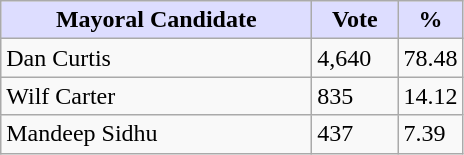<table class="wikitable">
<tr>
<th style="background:#ddf; width:200px;">Mayoral Candidate</th>
<th style="background:#ddf; width:50px;">Vote</th>
<th style="background:#ddf; width:30px;">%</th>
</tr>
<tr>
<td>Dan Curtis</td>
<td>4,640</td>
<td>78.48</td>
</tr>
<tr>
<td>Wilf Carter</td>
<td>835</td>
<td>14.12</td>
</tr>
<tr>
<td>Mandeep Sidhu</td>
<td>437</td>
<td>7.39</td>
</tr>
</table>
